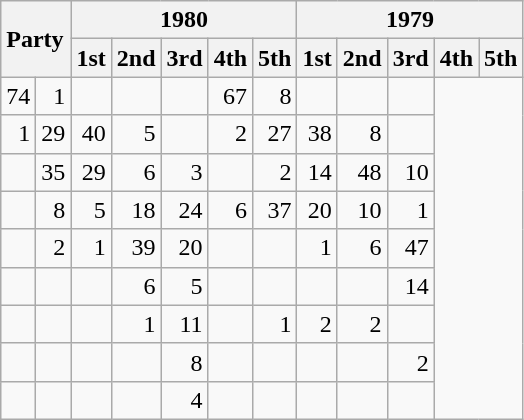<table class="wikitable" style="text-align:right;">
<tr>
<th rowspan="2" colspan="2" style="text-align:left;">Party</th>
<th colspan="5">1980</th>
<th colspan="5">1979</th>
</tr>
<tr>
<th>1st</th>
<th>2nd</th>
<th>3rd</th>
<th>4th</th>
<th>5th</th>
<th>1st</th>
<th>2nd</th>
<th>3rd</th>
<th>4th</th>
<th>5th</th>
</tr>
<tr>
<td>74</td>
<td>1</td>
<td></td>
<td></td>
<td></td>
<td>67</td>
<td>8</td>
<td></td>
<td></td>
<td></td>
</tr>
<tr>
<td>1</td>
<td>29</td>
<td>40</td>
<td>5</td>
<td></td>
<td>2</td>
<td>27</td>
<td>38</td>
<td>8</td>
<td></td>
</tr>
<tr>
<td></td>
<td>35</td>
<td>29</td>
<td>6</td>
<td>3</td>
<td></td>
<td>2</td>
<td>14</td>
<td>48</td>
<td>10</td>
</tr>
<tr>
<td></td>
<td>8</td>
<td>5</td>
<td>18</td>
<td>24</td>
<td>6</td>
<td>37</td>
<td>20</td>
<td>10</td>
<td>1</td>
</tr>
<tr>
<td></td>
<td>2</td>
<td>1</td>
<td>39</td>
<td>20</td>
<td></td>
<td></td>
<td>1</td>
<td>6</td>
<td>47</td>
</tr>
<tr>
<td></td>
<td></td>
<td></td>
<td>6</td>
<td>5</td>
<td></td>
<td></td>
<td></td>
<td></td>
<td>14</td>
</tr>
<tr>
<td></td>
<td></td>
<td></td>
<td>1</td>
<td>11</td>
<td></td>
<td>1</td>
<td>2</td>
<td>2</td>
<td></td>
</tr>
<tr>
<td></td>
<td></td>
<td></td>
<td></td>
<td>8</td>
<td></td>
<td></td>
<td></td>
<td></td>
<td>2</td>
</tr>
<tr>
<td></td>
<td></td>
<td></td>
<td></td>
<td>4</td>
<td></td>
<td></td>
<td></td>
<td></td>
<td></td>
</tr>
</table>
